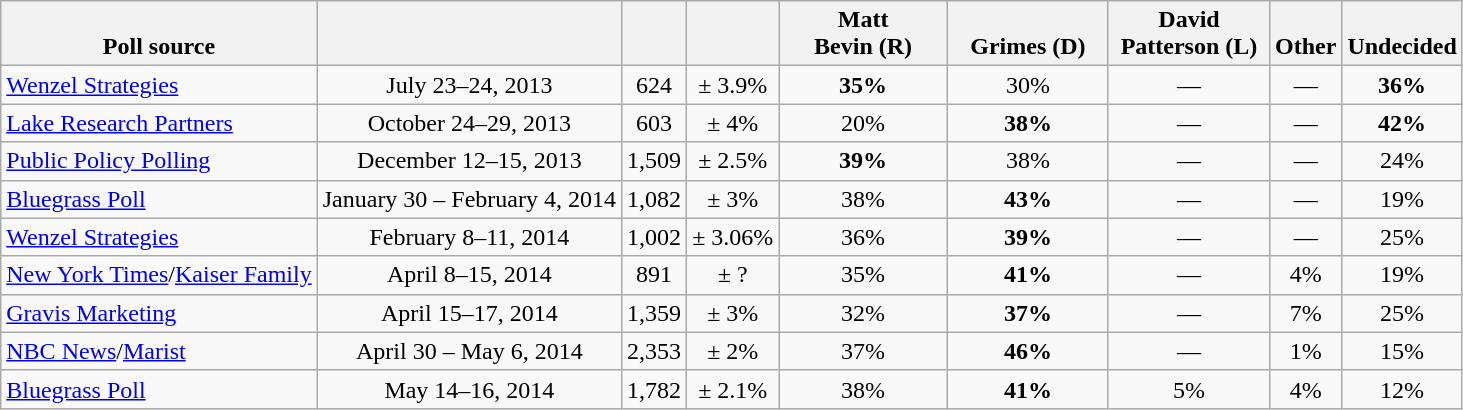<table class="wikitable" style="text-align:center">
<tr valign= bottom>
<th>Poll source</th>
<th></th>
<th></th>
<th></th>
<th style="width:105px;">Matt<br>Bevin (R)</th>
<th style="width:100px;"><br>Grimes (D)</th>
<th style="width:100px;">David<br>Patterson (L)</th>
<th>Other</th>
<th>Undecided</th>
</tr>
<tr>
<td align=left><a href='#'>Wenzel Strategies</a></td>
<td>July 23–24, 2013</td>
<td>624</td>
<td>± 3.9%</td>
<td><strong>35%</strong></td>
<td>30%</td>
<td>—</td>
<td>—</td>
<td><strong>36%</strong></td>
</tr>
<tr>
<td align=left><a href='#'>Lake Research Partners</a></td>
<td>October 24–29, 2013</td>
<td>603</td>
<td>± 4%</td>
<td>20%</td>
<td><strong>38%</strong></td>
<td>—</td>
<td>—</td>
<td><strong>42%</strong></td>
</tr>
<tr>
<td align=left><a href='#'>Public Policy Polling</a></td>
<td>December 12–15, 2013</td>
<td>1,509</td>
<td>± 2.5%</td>
<td><strong>39%</strong></td>
<td>38%</td>
<td>—</td>
<td>—</td>
<td>24%</td>
</tr>
<tr>
<td align=left><a href='#'>Bluegrass Poll</a></td>
<td>January 30 – February 4, 2014</td>
<td>1,082</td>
<td>± 3%</td>
<td>38%</td>
<td><strong>43%</strong></td>
<td>—</td>
<td>—</td>
<td>19%</td>
</tr>
<tr>
<td align=left><a href='#'>Wenzel Strategies</a></td>
<td>February 8–11, 2014</td>
<td>1,002</td>
<td>± 3.06%</td>
<td>36%</td>
<td><strong>39%</strong></td>
<td>—</td>
<td>—</td>
<td>25%</td>
</tr>
<tr>
<td align=left><a href='#'>New York Times</a>/<a href='#'>Kaiser Family</a></td>
<td>April 8–15, 2014</td>
<td>891</td>
<td>± ?</td>
<td>35%</td>
<td><strong>41%</strong></td>
<td>—</td>
<td>4%</td>
<td>19%</td>
</tr>
<tr>
<td align=left><a href='#'>Gravis Marketing</a></td>
<td>April 15–17, 2014</td>
<td>1,359</td>
<td>± 3%</td>
<td>32%</td>
<td><strong>37%</strong></td>
<td>—</td>
<td>7%</td>
<td>25%</td>
</tr>
<tr>
<td align=left><a href='#'>NBC News</a>/<a href='#'>Marist</a></td>
<td>April 30 – May 6, 2014</td>
<td>2,353</td>
<td>± 2%</td>
<td>37%</td>
<td><strong>46%</strong></td>
<td>—</td>
<td>1%</td>
<td>15%</td>
</tr>
<tr>
<td align=left><a href='#'>Bluegrass Poll</a></td>
<td>May 14–16, 2014</td>
<td>1,782</td>
<td>± 2.1%</td>
<td>38%</td>
<td><strong>41%</strong></td>
<td>5%</td>
<td>4%</td>
<td>12%</td>
</tr>
</table>
